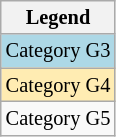<table class="wikitable" style="font-size:85%;">
<tr>
<th>Legend</th>
</tr>
<tr bgcolor="lightblue">
<td>Category G3</td>
</tr>
<tr bgcolor=#ffecb2>
<td>Category G4</td>
</tr>
<tr>
<td>Category G5</td>
</tr>
</table>
